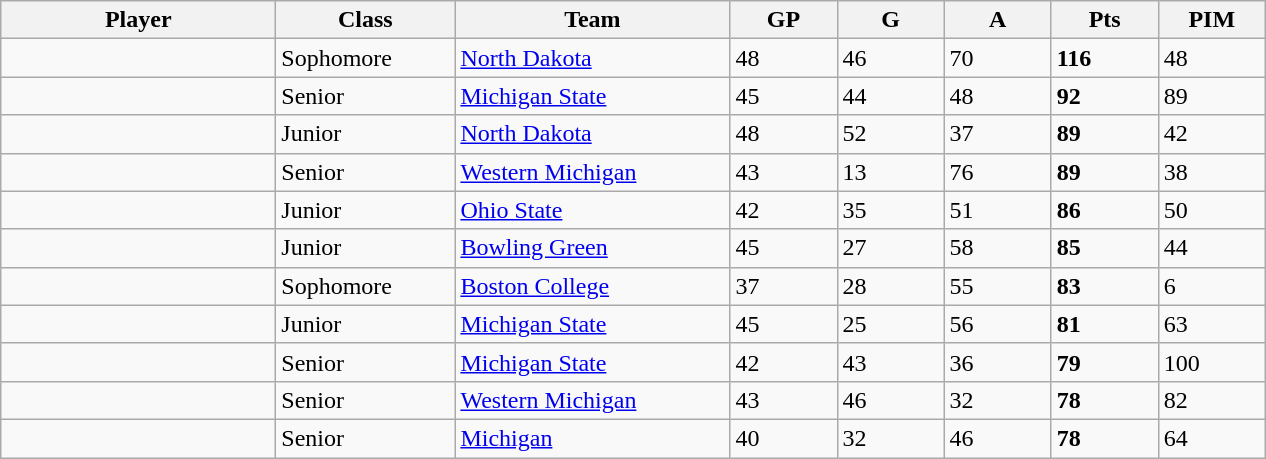<table class="wikitable sortable">
<tr>
<th style="width: 11em;">Player</th>
<th style="width: 7em;">Class</th>
<th style="width: 11em;">Team</th>
<th style="width: 4em;">GP</th>
<th style="width: 4em;">G</th>
<th style="width: 4em;">A</th>
<th style="width: 4em;">Pts</th>
<th style="width: 4em;">PIM</th>
</tr>
<tr>
<td></td>
<td>Sophomore</td>
<td><a href='#'>North Dakota</a></td>
<td>48</td>
<td>46</td>
<td>70</td>
<td><strong>116</strong></td>
<td>48</td>
</tr>
<tr>
<td></td>
<td>Senior</td>
<td><a href='#'>Michigan State</a></td>
<td>45</td>
<td>44</td>
<td>48</td>
<td><strong>92</strong></td>
<td>89</td>
</tr>
<tr>
<td></td>
<td>Junior</td>
<td><a href='#'>North Dakota</a></td>
<td>48</td>
<td>52</td>
<td>37</td>
<td><strong>89</strong></td>
<td>42</td>
</tr>
<tr>
<td></td>
<td>Senior</td>
<td><a href='#'>Western Michigan</a></td>
<td>43</td>
<td>13</td>
<td>76</td>
<td><strong>89</strong></td>
<td>38</td>
</tr>
<tr>
<td></td>
<td>Junior</td>
<td><a href='#'>Ohio State</a></td>
<td>42</td>
<td>35</td>
<td>51</td>
<td><strong>86</strong></td>
<td>50</td>
</tr>
<tr>
<td></td>
<td>Junior</td>
<td><a href='#'>Bowling Green</a></td>
<td>45</td>
<td>27</td>
<td>58</td>
<td><strong>85</strong></td>
<td>44</td>
</tr>
<tr>
<td></td>
<td>Sophomore</td>
<td><a href='#'>Boston College</a></td>
<td>37</td>
<td>28</td>
<td>55</td>
<td><strong>83</strong></td>
<td>6</td>
</tr>
<tr>
<td></td>
<td>Junior</td>
<td><a href='#'>Michigan State</a></td>
<td>45</td>
<td>25</td>
<td>56</td>
<td><strong>81</strong></td>
<td>63</td>
</tr>
<tr>
<td></td>
<td>Senior</td>
<td><a href='#'>Michigan State</a></td>
<td>42</td>
<td>43</td>
<td>36</td>
<td><strong>79</strong></td>
<td>100</td>
</tr>
<tr>
<td></td>
<td>Senior</td>
<td><a href='#'>Western Michigan</a></td>
<td>43</td>
<td>46</td>
<td>32</td>
<td><strong>78</strong></td>
<td>82</td>
</tr>
<tr>
<td></td>
<td>Senior</td>
<td><a href='#'>Michigan</a></td>
<td>40</td>
<td>32</td>
<td>46</td>
<td><strong>78</strong></td>
<td>64</td>
</tr>
</table>
